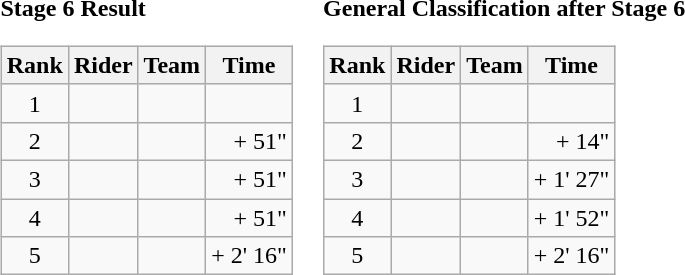<table>
<tr>
<td><strong>Stage 6 Result</strong><br><table class="wikitable">
<tr>
<th>Rank</th>
<th>Rider</th>
<th>Team</th>
<th>Time</th>
</tr>
<tr>
<td style="text-align:center;">1</td>
<td></td>
<td></td>
<td style="text-align:right;"></td>
</tr>
<tr>
<td style="text-align:center;">2</td>
<td></td>
<td></td>
<td style="text-align:right;">+ 51"</td>
</tr>
<tr>
<td style="text-align:center;">3</td>
<td></td>
<td></td>
<td style="text-align:right;">+ 51"</td>
</tr>
<tr>
<td style="text-align:center;">4</td>
<td></td>
<td></td>
<td style="text-align:right;">+ 51"</td>
</tr>
<tr>
<td style="text-align:center;">5</td>
<td></td>
<td></td>
<td style="text-align:right;">+ 2' 16"</td>
</tr>
</table>
</td>
<td><strong>General Classification after Stage 6</strong><br><table class="wikitable">
<tr>
<th>Rank</th>
<th>Rider</th>
<th>Team</th>
<th>Time</th>
</tr>
<tr>
<td style="text-align:center;">1</td>
<td> </td>
<td></td>
<td style="text-align:right;"></td>
</tr>
<tr>
<td style="text-align:center;">2</td>
<td></td>
<td></td>
<td style="text-align:right;">+ 14"</td>
</tr>
<tr>
<td style="text-align:center;">3</td>
<td></td>
<td></td>
<td style="text-align:right;">+ 1' 27"</td>
</tr>
<tr>
<td style="text-align:center;">4</td>
<td></td>
<td></td>
<td style="text-align:right;">+ 1' 52"</td>
</tr>
<tr>
<td style="text-align:center;">5</td>
<td></td>
<td></td>
<td style="text-align:right;">+ 2' 16"</td>
</tr>
</table>
</td>
</tr>
</table>
